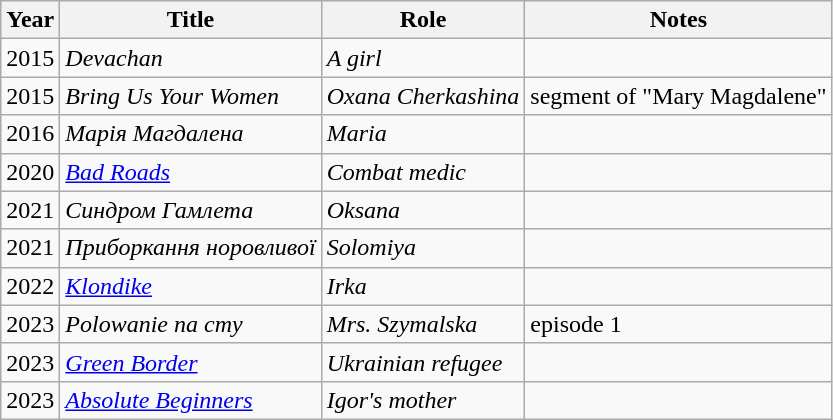<table class="wikitable">
<tr>
<th><strong>Year</strong></th>
<th>Title</th>
<th><strong>Role</strong></th>
<th>Notes</th>
</tr>
<tr>
<td>2015</td>
<td><em>Devachan</em></td>
<td><em>A girl</em></td>
<td></td>
</tr>
<tr>
<td>2015</td>
<td><em>Bring Us Your Women</em></td>
<td><em>Oxana Cherkashina</em></td>
<td>segment of "Mary Magdalene"</td>
</tr>
<tr>
<td>2016</td>
<td><em>Марія Магдалена</em></td>
<td><em>Maria</em></td>
<td></td>
</tr>
<tr>
<td>2020</td>
<td><em><a href='#'>Bad Roads</a></em></td>
<td><em>Combat medic</em></td>
<td></td>
</tr>
<tr>
<td>2021</td>
<td><em>Синдром Гамлета</em></td>
<td><em>Oksana</em></td>
<td></td>
</tr>
<tr>
<td>2021</td>
<td><em>Приборкання норовливої</em></td>
<td><em>Solomiya</em></td>
<td></td>
</tr>
<tr>
<td>2022</td>
<td><a href='#'><em>Klondike</em></a></td>
<td><em>Irka</em></td>
<td></td>
</tr>
<tr>
<td>2023</td>
<td><em>Polowanie na cmy</em></td>
<td><em>Mrs. Szymalska</em></td>
<td>episode 1</td>
</tr>
<tr>
<td>2023</td>
<td><em><a href='#'>Green Border</a></em></td>
<td><em>Ukrainian refugee</em></td>
<td></td>
</tr>
<tr>
<td>2023</td>
<td><em><a href='#'>Absolute Beginners</a></em></td>
<td><em>Igor's mother</em></td>
<td></td>
</tr>
</table>
